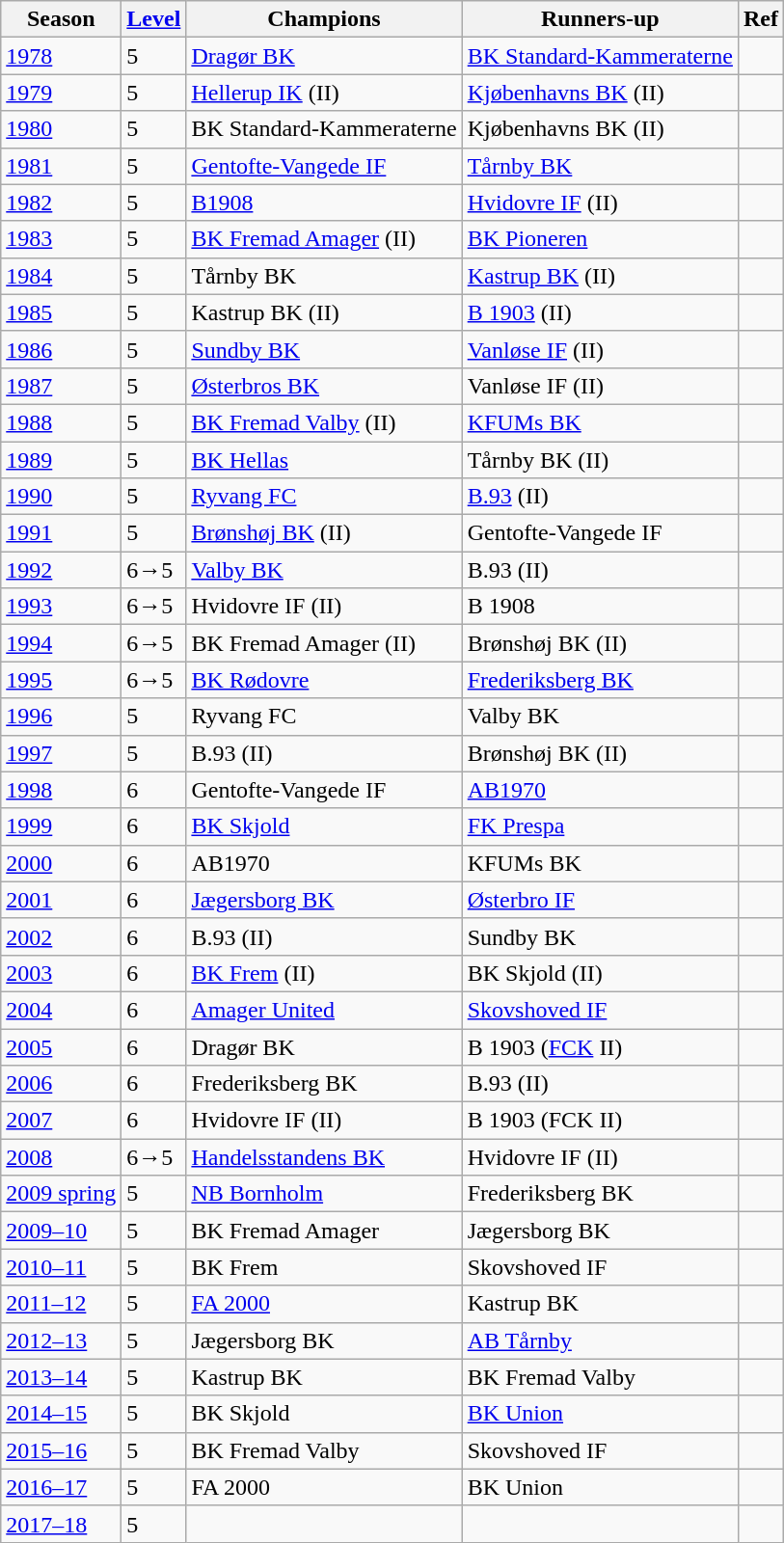<table class="sortable wikitable plainrowheaders">
<tr>
<th>Season</th>
<th><a href='#'>Level</a></th>
<th>Champions</th>
<th>Runners-up</th>
<th>Ref</th>
</tr>
<tr>
<td><a href='#'>1978</a></td>
<td>5</td>
<td><a href='#'>Dragør BK</a></td>
<td><a href='#'>BK Standard-Kammeraterne</a></td>
<td></td>
</tr>
<tr>
<td><a href='#'>1979</a></td>
<td>5</td>
<td><a href='#'>Hellerup IK</a> (II)</td>
<td><a href='#'>Kjøbenhavns BK</a> (II)</td>
<td></td>
</tr>
<tr>
<td><a href='#'>1980</a></td>
<td>5</td>
<td>BK Standard-Kammeraterne</td>
<td>Kjøbenhavns BK (II)</td>
<td></td>
</tr>
<tr>
<td><a href='#'>1981</a></td>
<td>5</td>
<td><a href='#'>Gentofte-Vangede IF</a></td>
<td><a href='#'>Tårnby BK</a></td>
<td></td>
</tr>
<tr>
<td><a href='#'>1982</a></td>
<td>5</td>
<td><a href='#'>B1908</a></td>
<td><a href='#'>Hvidovre IF</a> (II)</td>
<td></td>
</tr>
<tr>
<td><a href='#'>1983</a></td>
<td>5</td>
<td><a href='#'>BK Fremad Amager</a> (II)</td>
<td><a href='#'>BK Pioneren</a></td>
<td></td>
</tr>
<tr>
<td><a href='#'>1984</a></td>
<td>5</td>
<td>Tårnby BK</td>
<td><a href='#'>Kastrup BK</a> (II)</td>
<td></td>
</tr>
<tr>
<td><a href='#'>1985</a></td>
<td>5</td>
<td>Kastrup BK (II)</td>
<td><a href='#'>B 1903</a> (II)</td>
<td></td>
</tr>
<tr>
<td><a href='#'>1986</a></td>
<td>5</td>
<td><a href='#'>Sundby BK</a></td>
<td><a href='#'>Vanløse IF</a> (II)</td>
<td></td>
</tr>
<tr>
<td><a href='#'>1987</a></td>
<td>5</td>
<td><a href='#'>Østerbros BK</a></td>
<td>Vanløse IF (II)</td>
<td></td>
</tr>
<tr>
<td><a href='#'>1988</a></td>
<td>5</td>
<td><a href='#'>BK Fremad Valby</a> (II)</td>
<td><a href='#'>KFUMs BK</a></td>
<td></td>
</tr>
<tr>
<td><a href='#'>1989</a></td>
<td>5</td>
<td><a href='#'>BK Hellas</a></td>
<td>Tårnby BK (II)</td>
<td></td>
</tr>
<tr>
<td><a href='#'>1990</a></td>
<td>5</td>
<td><a href='#'>Ryvang FC</a></td>
<td><a href='#'>B.93</a> (II)</td>
<td></td>
</tr>
<tr>
<td><a href='#'>1991</a></td>
<td>5</td>
<td><a href='#'>Brønshøj BK</a> (II)</td>
<td>Gentofte-Vangede IF</td>
<td></td>
</tr>
<tr>
<td><a href='#'>1992</a></td>
<td>6→5</td>
<td><a href='#'>Valby BK</a></td>
<td>B.93 (II)</td>
<td></td>
</tr>
<tr>
<td><a href='#'>1993</a></td>
<td>6→5</td>
<td>Hvidovre IF (II)</td>
<td>B 1908</td>
<td></td>
</tr>
<tr>
<td><a href='#'>1994</a></td>
<td>6→5</td>
<td>BK Fremad Amager (II)</td>
<td>Brønshøj BK (II)</td>
<td></td>
</tr>
<tr>
<td><a href='#'>1995</a></td>
<td>6→5</td>
<td><a href='#'>BK Rødovre</a></td>
<td><a href='#'>Frederiksberg BK</a></td>
<td></td>
</tr>
<tr>
<td><a href='#'>1996</a></td>
<td>5</td>
<td>Ryvang FC</td>
<td>Valby BK</td>
<td></td>
</tr>
<tr>
<td><a href='#'>1997</a></td>
<td>5</td>
<td>B.93 (II)</td>
<td>Brønshøj BK (II)</td>
<td></td>
</tr>
<tr>
<td><a href='#'>1998</a></td>
<td>6</td>
<td>Gentofte-Vangede IF</td>
<td><a href='#'>AB1970</a></td>
<td></td>
</tr>
<tr>
<td><a href='#'>1999</a></td>
<td>6</td>
<td><a href='#'>BK Skjold</a></td>
<td><a href='#'>FK Prespa</a></td>
<td></td>
</tr>
<tr>
<td><a href='#'>2000</a></td>
<td>6</td>
<td>AB1970</td>
<td>KFUMs BK</td>
<td></td>
</tr>
<tr>
<td><a href='#'>2001</a></td>
<td>6</td>
<td><a href='#'>Jægersborg BK</a></td>
<td><a href='#'>Østerbro IF</a></td>
<td></td>
</tr>
<tr>
<td><a href='#'>2002</a></td>
<td>6</td>
<td>B.93 (II)</td>
<td>Sundby BK</td>
<td></td>
</tr>
<tr>
<td><a href='#'>2003</a></td>
<td>6</td>
<td><a href='#'>BK Frem</a> (II)</td>
<td>BK Skjold (II)</td>
<td></td>
</tr>
<tr>
<td><a href='#'>2004</a></td>
<td>6</td>
<td><a href='#'>Amager United</a></td>
<td><a href='#'>Skovshoved IF</a></td>
<td></td>
</tr>
<tr>
<td><a href='#'>2005</a></td>
<td>6</td>
<td>Dragør BK</td>
<td>B 1903 (<a href='#'>FCK</a> II)</td>
<td></td>
</tr>
<tr>
<td><a href='#'>2006</a></td>
<td>6</td>
<td>Frederiksberg BK</td>
<td>B.93 (II)</td>
<td></td>
</tr>
<tr>
<td><a href='#'>2007</a></td>
<td>6</td>
<td>Hvidovre IF (II)</td>
<td>B 1903 (FCK II)</td>
<td></td>
</tr>
<tr>
<td><a href='#'>2008</a></td>
<td>6→5</td>
<td><a href='#'>Handelsstandens BK</a></td>
<td>Hvidovre IF (II)</td>
<td></td>
</tr>
<tr>
<td><a href='#'>2009 spring</a></td>
<td>5</td>
<td><a href='#'>NB Bornholm</a></td>
<td>Frederiksberg BK</td>
<td></td>
</tr>
<tr>
<td><a href='#'>2009–10</a></td>
<td>5</td>
<td>BK Fremad Amager</td>
<td>Jægersborg BK</td>
<td></td>
</tr>
<tr>
<td><a href='#'>2010–11</a></td>
<td>5</td>
<td>BK Frem</td>
<td>Skovshoved IF</td>
<td></td>
</tr>
<tr>
<td><a href='#'>2011–12</a></td>
<td>5</td>
<td><a href='#'>FA 2000</a></td>
<td>Kastrup BK</td>
<td></td>
</tr>
<tr>
<td><a href='#'>2012–13</a></td>
<td>5</td>
<td>Jægersborg BK</td>
<td><a href='#'>AB Tårnby</a></td>
<td></td>
</tr>
<tr>
<td><a href='#'>2013–14</a></td>
<td>5</td>
<td>Kastrup BK</td>
<td>BK Fremad Valby</td>
<td></td>
</tr>
<tr>
<td><a href='#'>2014–15</a></td>
<td>5</td>
<td>BK Skjold</td>
<td><a href='#'>BK Union</a></td>
<td></td>
</tr>
<tr>
<td><a href='#'>2015–16</a></td>
<td>5</td>
<td>BK Fremad Valby</td>
<td>Skovshoved IF</td>
<td></td>
</tr>
<tr>
<td><a href='#'>2016–17</a></td>
<td>5</td>
<td>FA 2000</td>
<td>BK Union</td>
<td></td>
</tr>
<tr>
<td><a href='#'>2017–18</a></td>
<td>5</td>
<td></td>
<td></td>
<td></td>
</tr>
</table>
